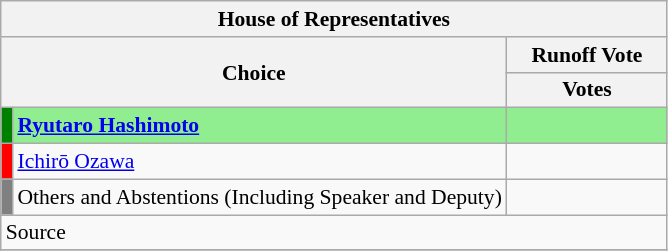<table class="wikitable" style="font-size:90%;">
<tr>
<th colspan="4">House of Representatives</th>
</tr>
<tr>
<th align="left" rowspan="2" colspan="2" width="100">Choice</th>
<th colspan="2">Runoff Vote</th>
</tr>
<tr>
<th width="100">Votes</th>
</tr>
<tr style="background:lightgreen;">
<td width="1" bgcolor="green"></td>
<td align="left"><strong><a href='#'>Ryutaro Hashimoto</a></strong></td>
<td></td>
</tr>
<tr>
<td bgcolor="red"></td>
<td align="left"><a href='#'>Ichirō Ozawa</a></td>
<td></td>
</tr>
<tr>
<td bgcolor="gray"></td>
<td align="left">Others and Abstentions (Including Speaker and Deputy)</td>
<td></td>
</tr>
<tr>
<td colspan=3>Source </td>
</tr>
<tr>
</tr>
</table>
